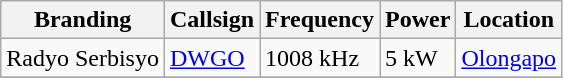<table class="wikitable">
<tr>
<th>Branding</th>
<th>Callsign</th>
<th>Frequency</th>
<th>Power</th>
<th>Location</th>
</tr>
<tr>
<td>Radyo Serbisyo</td>
<td><a href='#'>DWGO</a></td>
<td>1008 kHz</td>
<td>5 kW</td>
<td><a href='#'>Olongapo</a></td>
</tr>
<tr>
</tr>
</table>
